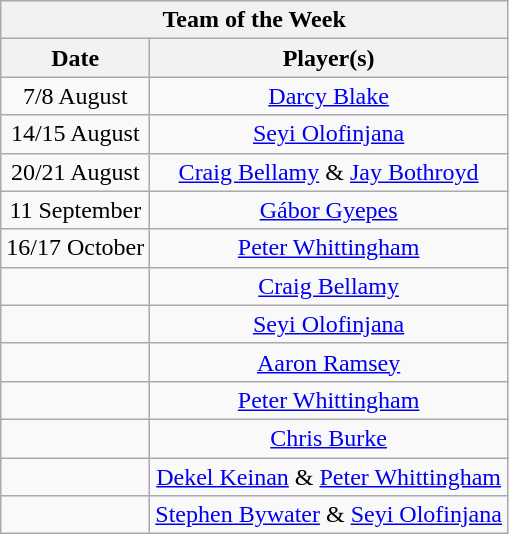<table class="wikitable" style="text-align: center">
<tr>
<th style="text-align:center;" colspan="2">Team of the Week</th>
</tr>
<tr>
<th>Date</th>
<th>Player(s)</th>
</tr>
<tr>
<td>7/8 August</td>
<td><a href='#'>Darcy Blake</a></td>
</tr>
<tr>
<td>14/15 August</td>
<td><a href='#'>Seyi Olofinjana</a></td>
</tr>
<tr>
<td>20/21 August</td>
<td><a href='#'>Craig Bellamy</a> & <a href='#'>Jay Bothroyd</a></td>
</tr>
<tr>
<td>11 September</td>
<td><a href='#'>Gábor Gyepes</a></td>
</tr>
<tr>
<td>16/17 October</td>
<td><a href='#'>Peter Whittingham</a></td>
</tr>
<tr>
<td></td>
<td><a href='#'>Craig Bellamy</a></td>
</tr>
<tr>
<td></td>
<td><a href='#'>Seyi Olofinjana</a></td>
</tr>
<tr>
<td></td>
<td><a href='#'>Aaron Ramsey</a></td>
</tr>
<tr>
<td></td>
<td><a href='#'>Peter Whittingham</a></td>
</tr>
<tr>
<td></td>
<td><a href='#'>Chris Burke</a></td>
</tr>
<tr>
<td></td>
<td><a href='#'>Dekel Keinan</a> & <a href='#'>Peter Whittingham</a></td>
</tr>
<tr>
<td></td>
<td><a href='#'>Stephen Bywater</a> & <a href='#'>Seyi Olofinjana</a></td>
</tr>
</table>
